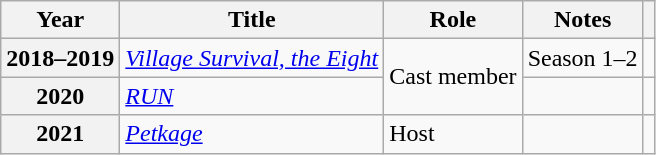<table class="wikitable plainrowheaders sortable">
<tr>
<th scope="col">Year</th>
<th scope="col">Title</th>
<th scope="col">Role</th>
<th scope="col" class="unsortable">Notes</th>
<th scope="col" class="unsortable"></th>
</tr>
<tr>
<th scope="row">2018–2019</th>
<td><em><a href='#'>Village Survival, the Eight</a></em></td>
<td rowspan="2">Cast member</td>
<td>Season 1–2</td>
<td style="text-align:center"></td>
</tr>
<tr>
<th scope="row">2020</th>
<td><em><a href='#'>RUN</a></em></td>
<td></td>
<td style="text-align:center"></td>
</tr>
<tr>
<th scope="row">2021</th>
<td><em><a href='#'>Petkage</a></em></td>
<td>Host</td>
<td></td>
<td style="text-align:center"></td>
</tr>
</table>
